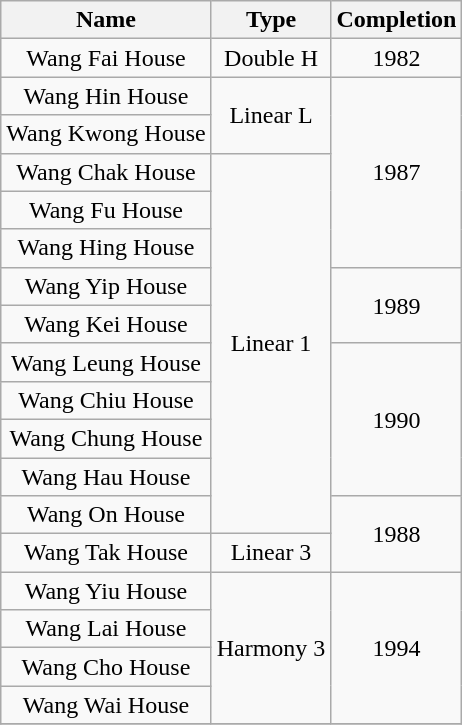<table class="wikitable" style="text-align: center">
<tr>
<th>Name</th>
<th>Type</th>
<th>Completion</th>
</tr>
<tr>
<td>Wang Fai House</td>
<td rowspan="1">Double H</td>
<td rowspan="1">1982</td>
</tr>
<tr>
<td>Wang Hin House</td>
<td rowspan="2">Linear L</td>
<td rowspan="5">1987</td>
</tr>
<tr>
<td>Wang Kwong House</td>
</tr>
<tr>
<td>Wang Chak House</td>
<td rowspan="10">Linear 1</td>
</tr>
<tr>
<td>Wang Fu House</td>
</tr>
<tr>
<td>Wang Hing House</td>
</tr>
<tr>
<td>Wang Yip House</td>
<td rowspan="2">1989</td>
</tr>
<tr>
<td>Wang Kei House</td>
</tr>
<tr>
<td>Wang Leung House</td>
<td rowspan="4">1990</td>
</tr>
<tr>
<td>Wang Chiu House</td>
</tr>
<tr>
<td>Wang Chung House</td>
</tr>
<tr>
<td>Wang Hau House</td>
</tr>
<tr>
<td>Wang On House</td>
<td rowspan="2">1988</td>
</tr>
<tr>
<td>Wang Tak House</td>
<td rowspan="1">Linear 3</td>
</tr>
<tr>
<td>Wang Yiu House</td>
<td rowspan="4">Harmony 3</td>
<td rowspan="4">1994</td>
</tr>
<tr>
<td>Wang Lai House</td>
</tr>
<tr>
<td>Wang Cho House</td>
</tr>
<tr>
<td>Wang Wai House</td>
</tr>
<tr>
</tr>
</table>
